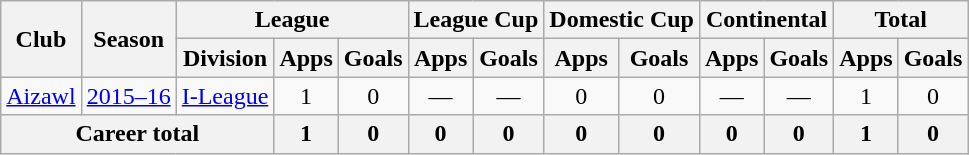<table class="wikitable" style="text-align: center;">
<tr>
<th rowspan="2">Club</th>
<th rowspan="2">Season</th>
<th colspan="3">League</th>
<th colspan="2">League Cup</th>
<th colspan="2">Domestic Cup</th>
<th colspan="2">Continental</th>
<th colspan="2">Total</th>
</tr>
<tr>
<th>Division</th>
<th>Apps</th>
<th>Goals</th>
<th>Apps</th>
<th>Goals</th>
<th>Apps</th>
<th>Goals</th>
<th>Apps</th>
<th>Goals</th>
<th>Apps</th>
<th>Goals</th>
</tr>
<tr>
<td rowspan="1"><a href='#'>Aizawl</a></td>
<td><a href='#'>2015–16</a></td>
<td><a href='#'>I-League</a></td>
<td>1</td>
<td>0</td>
<td>—</td>
<td>—</td>
<td>0</td>
<td>0</td>
<td>—</td>
<td>—</td>
<td>1</td>
<td>0</td>
</tr>
<tr>
<th colspan="3">Career total</th>
<th>1</th>
<th>0</th>
<th>0</th>
<th>0</th>
<th>0</th>
<th>0</th>
<th>0</th>
<th>0</th>
<th>1</th>
<th>0</th>
</tr>
</table>
